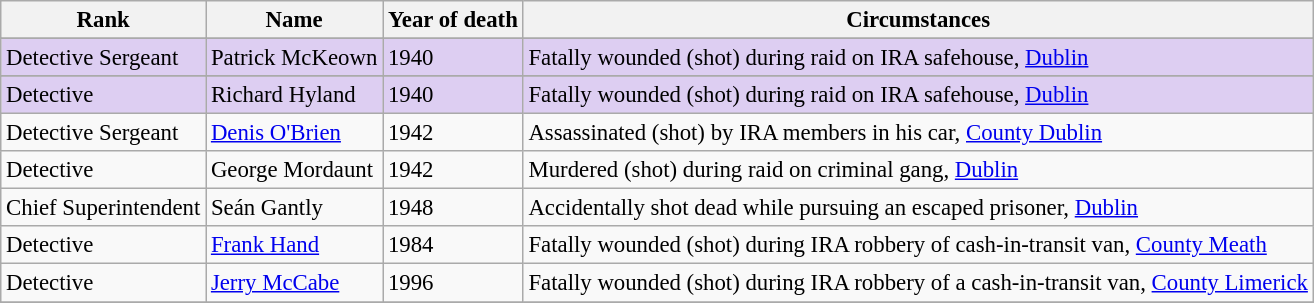<table class="wikitable " style="font-size:95%;">
<tr>
<th><strong>Rank</strong></th>
<th><strong>Name</strong></th>
<th><strong>Year of death</strong></th>
<th><strong>Circumstances</strong></th>
</tr>
<tr>
</tr>
<tr style="background:#ddcef2;">
<td>Detective Sergeant</td>
<td>Patrick McKeown</td>
<td>1940</td>
<td>Fatally wounded (shot) during raid on IRA safehouse, <a href='#'>Dublin</a></td>
</tr>
<tr>
</tr>
<tr style="background:#ddcef2;">
<td>Detective</td>
<td>Richard Hyland</td>
<td>1940</td>
<td>Fatally wounded (shot) during raid on IRA safehouse, <a href='#'>Dublin</a></td>
</tr>
<tr>
<td>Detective Sergeant</td>
<td><a href='#'>Denis O'Brien</a></td>
<td>1942</td>
<td>Assassinated (shot) by IRA members in his car, <a href='#'>County Dublin</a></td>
</tr>
<tr>
<td>Detective</td>
<td>George Mordaunt</td>
<td>1942</td>
<td>Murdered (shot) during raid on criminal gang, <a href='#'>Dublin</a></td>
</tr>
<tr>
<td>Chief Superintendent</td>
<td>Seán Gantly</td>
<td>1948</td>
<td>Accidentally shot dead while pursuing an escaped prisoner, <a href='#'>Dublin</a></td>
</tr>
<tr>
<td>Detective</td>
<td><a href='#'>Frank Hand</a></td>
<td>1984</td>
<td>Fatally wounded (shot) during IRA robbery of cash-in-transit van, <a href='#'>County Meath</a></td>
</tr>
<tr>
<td>Detective</td>
<td><a href='#'>Jerry McCabe</a></td>
<td>1996</td>
<td>Fatally wounded (shot) during IRA robbery of a cash-in-transit van, <a href='#'>County Limerick</a></td>
</tr>
<tr>
</tr>
</table>
